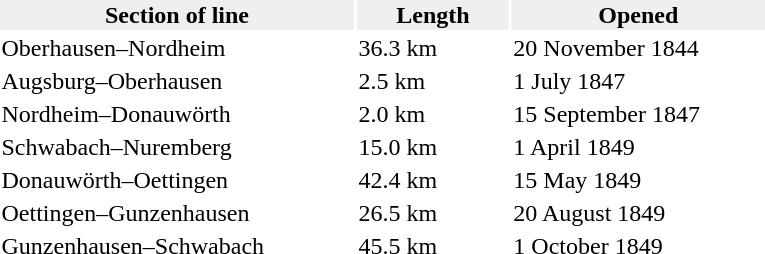<table>
<tr style="background:#efefef;">
<th style="width:35%;">Section of line</th>
<th style="width:15%;">Length</th>
<th style="width:25%;">Opened</th>
</tr>
<tr>
<td>Oberhausen–Nordheim</td>
<td>36.3 km</td>
<td>20 November 1844</td>
</tr>
<tr>
<td>Augsburg–Oberhausen</td>
<td>2.5 km</td>
<td>1 July 1847</td>
</tr>
<tr>
<td>Nordheim–Donauwörth</td>
<td>2.0 km</td>
<td>15 September 1847</td>
</tr>
<tr>
<td>Schwabach–Nuremberg</td>
<td>15.0 km</td>
<td>1 April 1849</td>
</tr>
<tr>
<td>Donauwörth–Oettingen</td>
<td>42.4 km</td>
<td>15 May 1849</td>
</tr>
<tr>
<td>Oettingen–Gunzenhausen</td>
<td>26.5 km</td>
<td>20 August 1849</td>
</tr>
<tr>
<td>Gunzenhausen–Schwabach</td>
<td>45.5 km</td>
<td>1 October 1849</td>
</tr>
</table>
